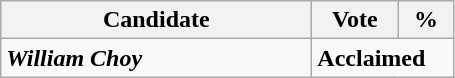<table class="wikitable">
<tr>
<th bgcolor="#DDDDFF" width="200px">Candidate</th>
<th bgcolor="#DDDDFF" width="50px">Vote</th>
<th bgcolor="#DDDDFF" width="30px">%</th>
</tr>
<tr>
<td><strong><em>William Choy</em></strong></td>
<td colspan="2"><strong>Acclaimed</strong></td>
</tr>
</table>
